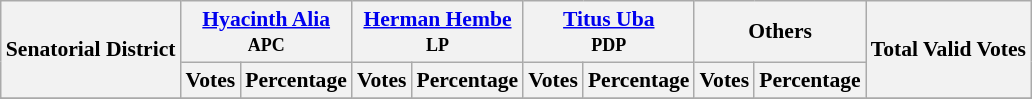<table class="wikitable sortable" style=" font-size: 90%">
<tr>
<th rowspan="2">Senatorial District</th>
<th colspan="2"><a href='#'>Hyacinth Alia</a><br><small>APC</small></th>
<th colspan="2"><a href='#'>Herman Hembe</a><br><small>LP</small></th>
<th colspan="2"><a href='#'>Titus Uba</a><br><small>PDP</small></th>
<th colspan="2">Others</th>
<th rowspan="2">Total Valid Votes</th>
</tr>
<tr>
<th>Votes</th>
<th>Percentage</th>
<th>Votes</th>
<th>Percentage</th>
<th>Votes</th>
<th>Percentage</th>
<th>Votes</th>
<th>Percentage</th>
</tr>
<tr>
</tr>
<tr>
</tr>
<tr>
</tr>
<tr>
</tr>
<tr>
</tr>
<tr>
</tr>
</table>
